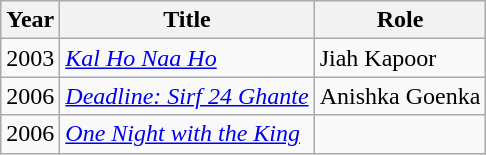<table class="wikitable sortable">
<tr>
<th scope="col">Year</th>
<th scope="col">Title</th>
<th scope="col">Role</th>
</tr>
<tr>
<td>2003</td>
<td><em><a href='#'>Kal Ho Naa Ho</a></em></td>
<td>Jiah Kapoor</td>
</tr>
<tr>
<td>2006</td>
<td><em><a href='#'>Deadline: Sirf 24 Ghante</a></em></td>
<td>Anishka Goenka</td>
</tr>
<tr>
<td>2006</td>
<td><em><a href='#'>One Night with the King</a></em></td>
<td></td>
</tr>
</table>
